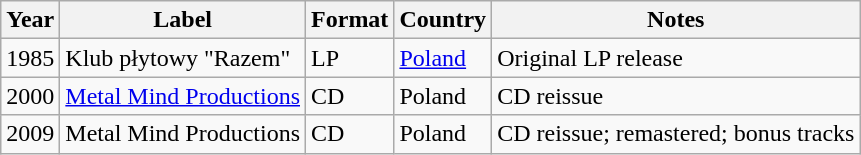<table class="wikitable">
<tr>
<th>Year</th>
<th>Label</th>
<th>Format</th>
<th>Country</th>
<th>Notes</th>
</tr>
<tr>
<td>1985</td>
<td>Klub płytowy "Razem"</td>
<td>LP</td>
<td><a href='#'>Poland</a></td>
<td>Original LP release</td>
</tr>
<tr>
<td>2000</td>
<td><a href='#'>Metal Mind Productions</a></td>
<td>CD</td>
<td>Poland</td>
<td>CD reissue</td>
</tr>
<tr>
<td>2009</td>
<td>Metal Mind Productions</td>
<td>CD</td>
<td>Poland</td>
<td>CD reissue; remastered; bonus tracks</td>
</tr>
</table>
